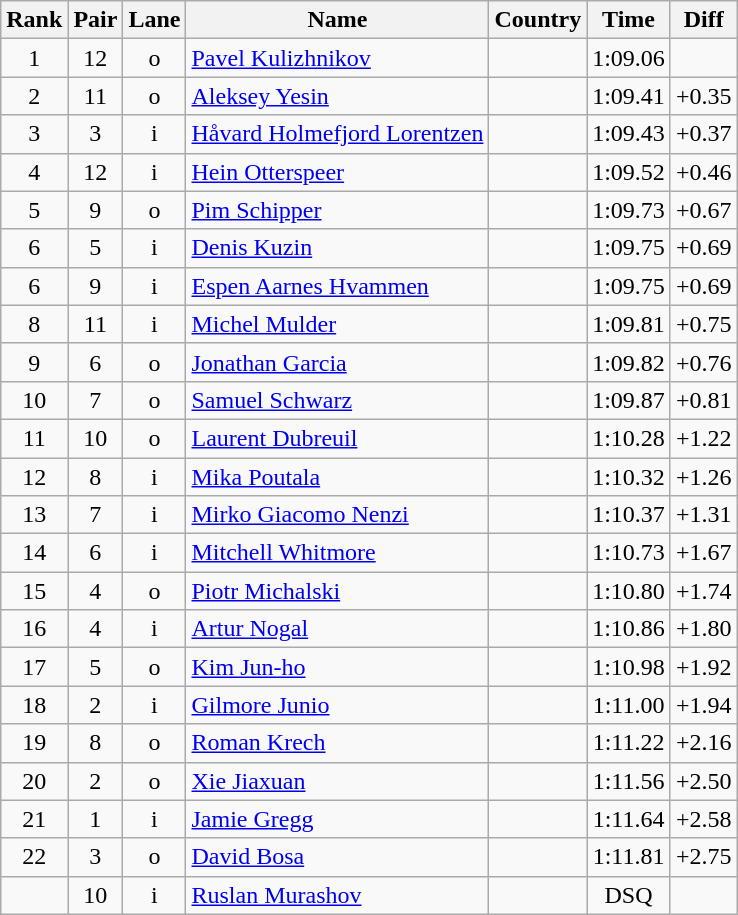<table class="wikitable sortable" style="text-align:center">
<tr>
<th>Rank</th>
<th>Pair</th>
<th>Lane</th>
<th>Name</th>
<th>Country</th>
<th>Time</th>
<th>Diff</th>
</tr>
<tr>
<td>1</td>
<td>12</td>
<td>o</td>
<td align=left><a href='#'>Pavel Kulizhnikov</a></td>
<td align=left></td>
<td>1:09.06</td>
<td></td>
</tr>
<tr>
<td>2</td>
<td>11</td>
<td>o</td>
<td align=left><a href='#'>Aleksey Yesin</a></td>
<td align=left></td>
<td>1:09.41</td>
<td>+0.35</td>
</tr>
<tr>
<td>3</td>
<td>3</td>
<td>i</td>
<td align=left><a href='#'>Håvard Holmefjord Lorentzen</a></td>
<td align=left></td>
<td>1:09.43</td>
<td>+0.37</td>
</tr>
<tr>
<td>4</td>
<td>12</td>
<td>i</td>
<td align=left><a href='#'>Hein Otterspeer</a></td>
<td align=left></td>
<td>1:09.52</td>
<td>+0.46</td>
</tr>
<tr>
<td>5</td>
<td>9</td>
<td>o</td>
<td align=left><a href='#'>Pim Schipper</a></td>
<td align=left></td>
<td>1:09.73</td>
<td>+0.67</td>
</tr>
<tr>
<td>6</td>
<td>5</td>
<td>i</td>
<td align=left><a href='#'>Denis Kuzin</a></td>
<td align=left></td>
<td>1:09.75</td>
<td>+0.69</td>
</tr>
<tr>
<td>6</td>
<td>9</td>
<td>i</td>
<td align=left><a href='#'>Espen Aarnes Hvammen</a></td>
<td align=left></td>
<td>1:09.75</td>
<td>+0.69</td>
</tr>
<tr>
<td>8</td>
<td>11</td>
<td>i</td>
<td align=left><a href='#'>Michel Mulder</a></td>
<td align=left></td>
<td>1:09.81</td>
<td>+0.75</td>
</tr>
<tr>
<td>9</td>
<td>6</td>
<td>o</td>
<td align=left><a href='#'>Jonathan Garcia</a></td>
<td align=left></td>
<td>1:09.82</td>
<td>+0.76</td>
</tr>
<tr>
<td>10</td>
<td>7</td>
<td>o</td>
<td align=left><a href='#'>Samuel Schwarz</a></td>
<td align=left></td>
<td>1:09.87</td>
<td>+0.81</td>
</tr>
<tr>
<td>11</td>
<td>10</td>
<td>o</td>
<td align=left><a href='#'>Laurent Dubreuil</a></td>
<td align=left></td>
<td>1:10.28</td>
<td>+1.22</td>
</tr>
<tr>
<td>12</td>
<td>8</td>
<td>i</td>
<td align=left><a href='#'>Mika Poutala</a></td>
<td align=left></td>
<td>1:10.32</td>
<td>+1.26</td>
</tr>
<tr>
<td>13</td>
<td>7</td>
<td>i</td>
<td align=left><a href='#'>Mirko Giacomo Nenzi</a></td>
<td align=left></td>
<td>1:10.37</td>
<td>+1.31</td>
</tr>
<tr>
<td>14</td>
<td>6</td>
<td>i</td>
<td align=left><a href='#'>Mitchell Whitmore</a></td>
<td align=left></td>
<td>1:10.73</td>
<td>+1.67</td>
</tr>
<tr>
<td>15</td>
<td>4</td>
<td>o</td>
<td align=left><a href='#'>Piotr Michalski</a></td>
<td align=left></td>
<td>1:10.80</td>
<td>+1.74</td>
</tr>
<tr>
<td>16</td>
<td>4</td>
<td>i</td>
<td align=left><a href='#'>Artur Nogal</a></td>
<td align=left></td>
<td>1:10.86</td>
<td>+1.80</td>
</tr>
<tr>
<td>17</td>
<td>5</td>
<td>o</td>
<td align=left><a href='#'>Kim Jun-ho</a></td>
<td align=left></td>
<td>1:10.98</td>
<td>+1.92</td>
</tr>
<tr>
<td>18</td>
<td>2</td>
<td>i</td>
<td align=left><a href='#'>Gilmore Junio</a></td>
<td align=left></td>
<td>1:11.00</td>
<td>+1.94</td>
</tr>
<tr>
<td>19</td>
<td>8</td>
<td>o</td>
<td align=left><a href='#'>Roman Krech</a></td>
<td align=left></td>
<td>1:11.22</td>
<td>+2.16</td>
</tr>
<tr>
<td>20</td>
<td>2</td>
<td>o</td>
<td align=left><a href='#'>Xie Jiaxuan</a></td>
<td align=left></td>
<td>1:11.56</td>
<td>+2.50</td>
</tr>
<tr>
<td>21</td>
<td>1</td>
<td>i</td>
<td align=left><a href='#'>Jamie Gregg</a></td>
<td align=left></td>
<td>1:11.64</td>
<td>+2.58</td>
</tr>
<tr>
<td>22</td>
<td>3</td>
<td>o</td>
<td align=left><a href='#'>David Bosa</a></td>
<td align=left></td>
<td>1:11.81</td>
<td>+2.75</td>
</tr>
<tr>
<td></td>
<td>10</td>
<td>i</td>
<td align=left><a href='#'>Ruslan Murashov</a></td>
<td align=left></td>
<td>DSQ</td>
<td></td>
</tr>
</table>
